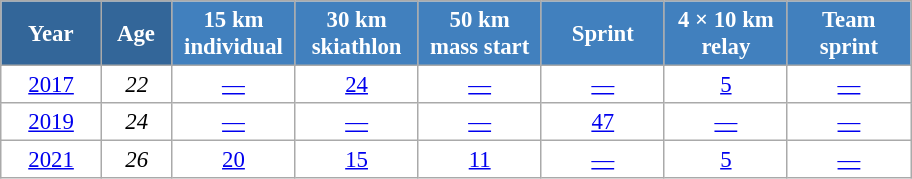<table class="wikitable" style="font-size:95%; text-align:center; border:grey solid 1px; border-collapse:collapse; background:#ffffff;">
<tr>
<th style="background-color:#369; color:white; width:60px;"> Year </th>
<th style="background-color:#369; color:white; width:40px;"> Age </th>
<th style="background-color:#4180be; color:white; width:75px;"> 15 km <br> individual </th>
<th style="background-color:#4180be; color:white; width:75px;"> 30 km <br> skiathlon </th>
<th style="background-color:#4180be; color:white; width:75px;"> 50 km <br> mass start </th>
<th style="background-color:#4180be; color:white; width:75px;"> Sprint </th>
<th style="background-color:#4180be; color:white; width:75px;"> 4 × 10 km <br> relay </th>
<th style="background-color:#4180be; color:white; width:75px;"> Team <br> sprint </th>
</tr>
<tr>
<td><a href='#'>2017</a></td>
<td><em>22</em></td>
<td><a href='#'>—</a></td>
<td><a href='#'>24</a></td>
<td><a href='#'>—</a></td>
<td><a href='#'>—</a></td>
<td><a href='#'>5</a></td>
<td><a href='#'>—</a></td>
</tr>
<tr>
<td><a href='#'>2019</a></td>
<td><em>24</em></td>
<td><a href='#'>—</a></td>
<td><a href='#'>—</a></td>
<td><a href='#'>—</a></td>
<td><a href='#'>47</a></td>
<td><a href='#'>—</a></td>
<td><a href='#'>—</a></td>
</tr>
<tr>
<td><a href='#'>2021</a></td>
<td><em>26</em></td>
<td><a href='#'>20</a></td>
<td><a href='#'>15</a></td>
<td><a href='#'>11</a></td>
<td><a href='#'>—</a></td>
<td><a href='#'>5</a></td>
<td><a href='#'>—</a></td>
</tr>
</table>
